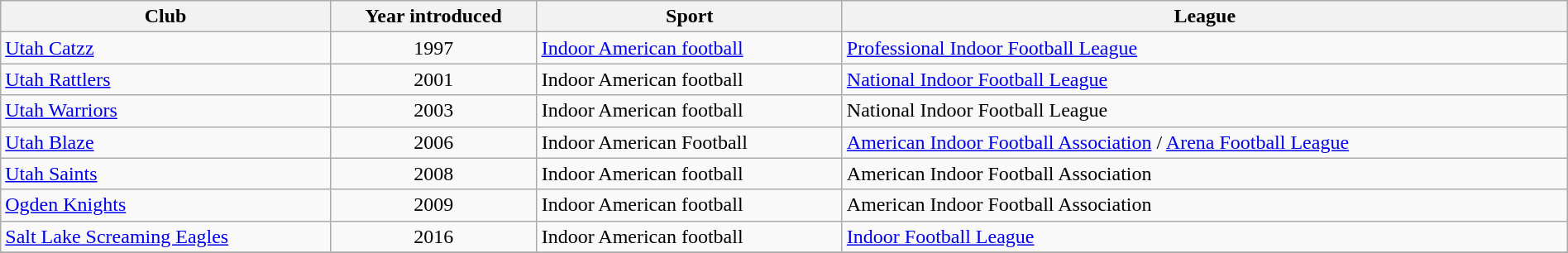<table class="wikitable sortable" style="width:100%;">
<tr>
<th>Club</th>
<th>Year introduced</th>
<th>Sport</th>
<th>League</th>
</tr>
<tr>
<td><a href='#'>Utah Catzz</a></td>
<td align=center>1997</td>
<td><a href='#'>Indoor American football</a></td>
<td><a href='#'>Professional Indoor Football League</a></td>
</tr>
<tr>
<td><a href='#'>Utah Rattlers</a></td>
<td align=center>2001</td>
<td>Indoor American football</td>
<td><a href='#'>National Indoor Football League</a></td>
</tr>
<tr>
<td><a href='#'>Utah Warriors</a></td>
<td align=center>2003</td>
<td>Indoor American football</td>
<td>National Indoor Football League</td>
</tr>
<tr>
<td><a href='#'>Utah Blaze</a></td>
<td align=center>2006</td>
<td>Indoor American Football</td>
<td><a href='#'>American Indoor Football Association</a> / <a href='#'>Arena Football League</a></td>
</tr>
<tr>
<td><a href='#'>Utah Saints</a></td>
<td align=center>2008</td>
<td>Indoor American football</td>
<td>American Indoor Football Association</td>
</tr>
<tr>
<td><a href='#'>Ogden Knights</a></td>
<td align=center>2009</td>
<td>Indoor American football</td>
<td>American Indoor Football Association</td>
</tr>
<tr>
<td><a href='#'>Salt Lake Screaming Eagles</a></td>
<td align=center>2016</td>
<td>Indoor American football</td>
<td><a href='#'>Indoor Football League</a></td>
</tr>
<tr>
</tr>
</table>
